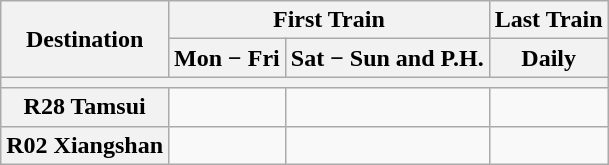<table class="wikitable">
<tr>
<th rowspan="2">Destination</th>
<th colspan="2">First Train</th>
<th>Last Train</th>
</tr>
<tr>
<th>Mon − Fri</th>
<th>Sat − Sun and P.H.</th>
<th>Daily</th>
</tr>
<tr>
<th colspan="4"></th>
</tr>
<tr>
<th>R28 Tamsui</th>
<td></td>
<td></td>
<td></td>
</tr>
<tr>
<th>R02 Xiangshan</th>
<td></td>
<td></td>
<td></td>
</tr>
</table>
